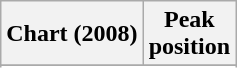<table class="wikitable sortable plainrowheaders" style="text-align:center">
<tr>
<th scope="col">Chart (2008)</th>
<th scope="col">Peak<br>position</th>
</tr>
<tr>
</tr>
<tr>
</tr>
<tr>
</tr>
<tr>
</tr>
<tr>
</tr>
<tr>
</tr>
<tr>
</tr>
<tr>
</tr>
<tr>
</tr>
<tr>
</tr>
<tr>
</tr>
</table>
